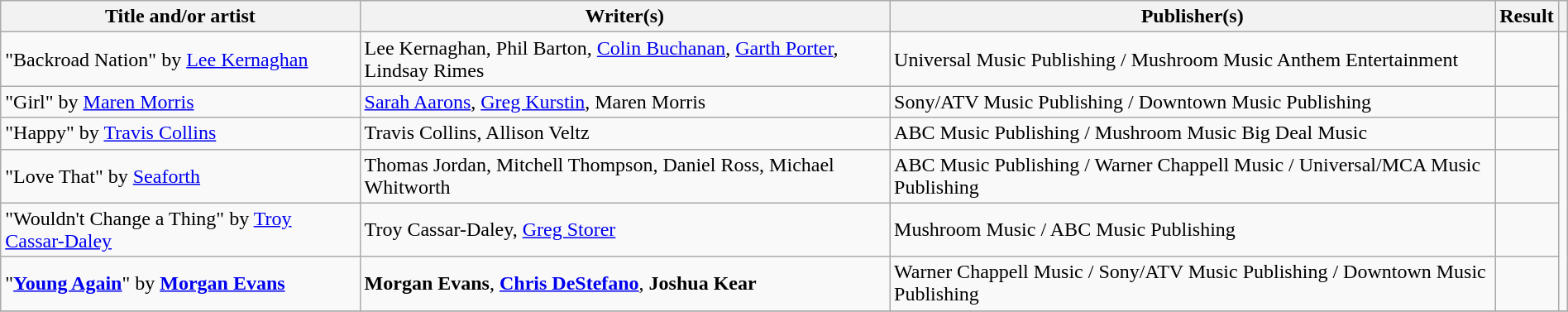<table class="wikitable" width=100%>
<tr>
<th scope="col">Title and/or artist</th>
<th scope="col">Writer(s)</th>
<th scope="col">Publisher(s)</th>
<th scope="col">Result</th>
<th scope="col"></th>
</tr>
<tr>
<td>"Backroad Nation" by <a href='#'>Lee Kernaghan</a></td>
<td>Lee Kernaghan, Phil Barton, <a href='#'>Colin Buchanan</a>, <a href='#'>Garth Porter</a>, Lindsay Rimes</td>
<td>Universal Music Publishing / Mushroom Music  Anthem Entertainment</td>
<td></td>
<td rowspan="6"></td>
</tr>
<tr>
<td>"Girl" by <a href='#'>Maren Morris</a></td>
<td><a href='#'>Sarah Aarons</a>, <a href='#'>Greg Kurstin</a>, Maren Morris</td>
<td>Sony/ATV Music Publishing / Downtown Music Publishing</td>
<td></td>
</tr>
<tr>
<td>"Happy" by <a href='#'>Travis Collins</a></td>
<td>Travis Collins, Allison Veltz</td>
<td>ABC Music Publishing / Mushroom Music  Big Deal Music</td>
<td></td>
</tr>
<tr>
<td>"Love That" by <a href='#'>Seaforth</a></td>
<td>Thomas Jordan, Mitchell Thompson, Daniel Ross, Michael Whitworth</td>
<td>ABC Music Publishing / Warner Chappell Music / Universal/MCA Music Publishing</td>
<td></td>
</tr>
<tr>
<td>"Wouldn't Change a Thing" by <a href='#'>Troy Cassar-Daley</a></td>
<td>Troy Cassar-Daley, <a href='#'>Greg Storer</a></td>
<td>Mushroom Music / ABC Music Publishing</td>
<td></td>
</tr>
<tr>
<td>"<strong><a href='#'>Young Again</a></strong>" by <strong><a href='#'>Morgan Evans</a></strong></td>
<td><strong>Morgan Evans</strong>, <strong><a href='#'>Chris DeStefano</a></strong>, <strong>Joshua Kear</strong></td>
<td>Warner Chappell Music / Sony/ATV Music Publishing / Downtown Music Publishing</td>
<td></td>
</tr>
<tr>
</tr>
</table>
